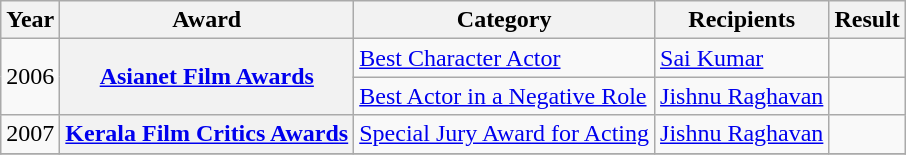<table class="wikitable plainrowheaders sortable">
<tr>
<th scope="col">Year</th>
<th scope="col">Award</th>
<th scope="col">Category</th>
<th scope="col">Recipients</th>
<th scope="col">Result</th>
</tr>
<tr>
<td rowspan="2">2006</td>
<th scope="row" rowspan="2"><a href='#'>Asianet Film Awards</a></th>
<td><a href='#'>Best Character Actor</a></td>
<td><a href='#'>Sai Kumar</a></td>
<td></td>
</tr>
<tr>
<td><a href='#'>Best Actor in a Negative Role</a></td>
<td><a href='#'>Jishnu Raghavan</a></td>
<td></td>
</tr>
<tr>
<td>2007</td>
<th scope="row"><a href='#'>Kerala Film Critics Awards</a></th>
<td><a href='#'>Special Jury Award for Acting</a></td>
<td><a href='#'>Jishnu Raghavan</a></td>
<td></td>
</tr>
<tr>
</tr>
</table>
